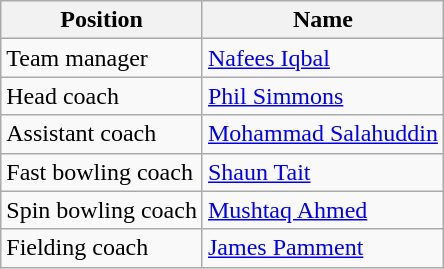<table class="wikitable">
<tr>
<th>Position</th>
<th>Name</th>
</tr>
<tr>
<td>Team manager</td>
<td><a href='#'>Nafees Iqbal</a></td>
</tr>
<tr>
<td>Head coach</td>
<td><a href='#'>Phil Simmons</a></td>
</tr>
<tr>
<td>Assistant coach</td>
<td><a href='#'>Mohammad Salahuddin</a></td>
</tr>
<tr>
<td>Fast bowling coach</td>
<td><a href='#'>Shaun Tait</a></td>
</tr>
<tr>
<td>Spin bowling coach</td>
<td><a href='#'>Mushtaq Ahmed</a></td>
</tr>
<tr>
<td>Fielding coach</td>
<td><a href='#'>James Pamment</a></td>
</tr>
</table>
